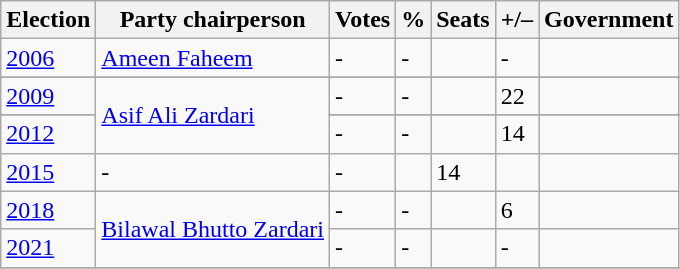<table class="wikitable">
<tr>
<th><strong>Election</strong></th>
<th>Party chairperson</th>
<th><strong>Votes</strong></th>
<th><strong>%</strong></th>
<th><strong>Seats</strong></th>
<th>+/–</th>
<th>Government</th>
</tr>
<tr>
<td><a href='#'>2006</a></td>
<td><a href='#'>Ameen Faheem</a></td>
<td>-</td>
<td>-</td>
<td></td>
<td>-</td>
<td></td>
</tr>
<tr>
</tr>
<tr>
<td><a href='#'>2009</a></td>
<td rowspan="3"><a href='#'>Asif Ali Zardari</a></td>
<td>-</td>
<td>-</td>
<td></td>
<td>22</td>
<td></td>
</tr>
<tr>
</tr>
<tr>
<td><a href='#'>2012</a></td>
<td>-</td>
<td>-</td>
<td></td>
<td>14</td>
<td></td>
</tr>
<tr>
<td><a href='#'>2015</a></td>
<td>-</td>
<td>-</td>
<td></td>
<td> 14</td>
<td></td>
</tr>
<tr>
<td><a href='#'>2018</a></td>
<td rowspan="2"><a href='#'>Bilawal Bhutto Zardari</a></td>
<td>-</td>
<td>-</td>
<td></td>
<td> 6</td>
<td></td>
</tr>
<tr>
<td><a href='#'>2021</a></td>
<td>-</td>
<td>-</td>
<td></td>
<td>-</td>
<td></td>
</tr>
<tr>
</tr>
</table>
